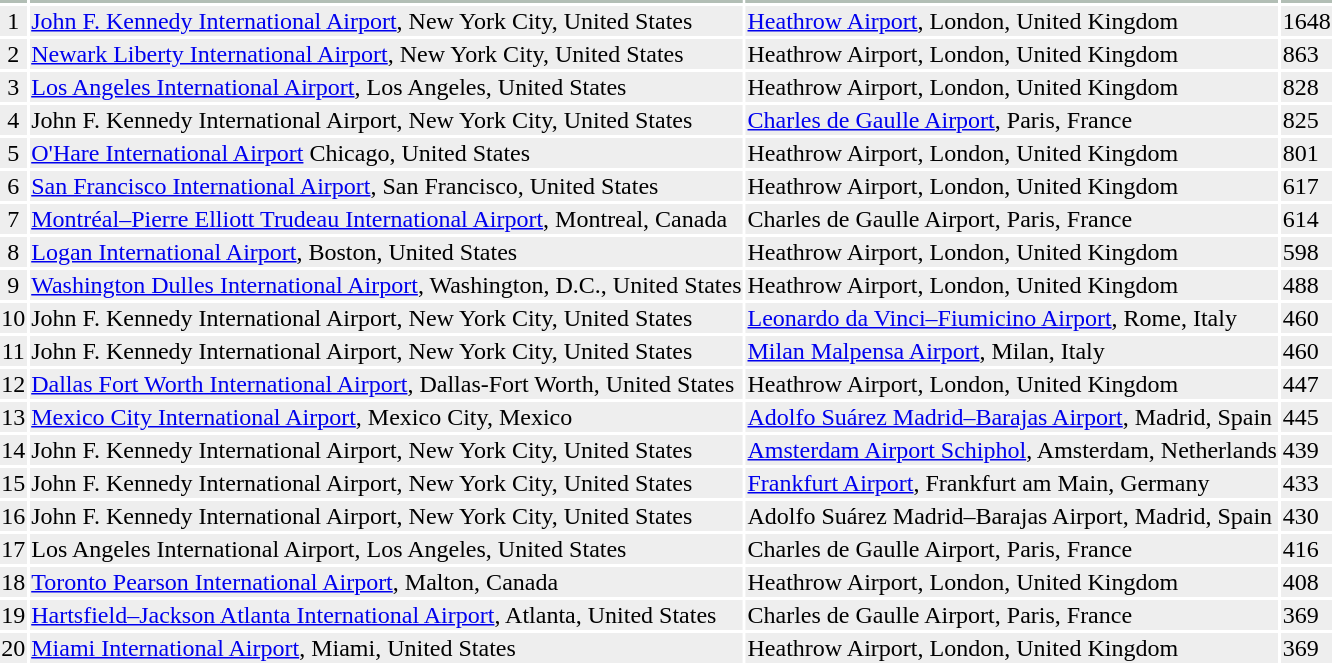<table class="toccolours sortable" style="margin:1em auto; padding:0.5em;">
<tr style="background:#b2beb5;">
<th style="background:#B2BEB5; color:black"></th>
<th style="background:#B2BEB5; color:black"></th>
<th style="background:#B2BEB5; color:black"></th>
<th style="background:#B2BEB5; color:black"></th>
</tr>
<tr style="background:#eee;">
<td align=center>1</td>
<td><a href='#'>John F. Kennedy International Airport</a>, New York City, United States</td>
<td><a href='#'>Heathrow Airport</a>, London, United Kingdom</td>
<td>1648</td>
</tr>
<tr style="background:#eee;">
<td align=center>2</td>
<td><a href='#'>Newark Liberty International Airport</a>, New York City, United States</td>
<td>Heathrow Airport, London, United Kingdom</td>
<td>863</td>
</tr>
<tr style="background:#eee;">
<td align=center>3</td>
<td><a href='#'>Los Angeles International Airport</a>, Los Angeles, United States</td>
<td>Heathrow Airport, London, United Kingdom</td>
<td>828</td>
</tr>
<tr style="background:#eee;">
<td align=center>4</td>
<td>John F. Kennedy International Airport, New York City, United States</td>
<td><a href='#'>Charles de Gaulle Airport</a>, Paris, France</td>
<td>825</td>
</tr>
<tr style="background:#eee;">
<td align=center>5</td>
<td><a href='#'>O'Hare International Airport</a> Chicago, United States</td>
<td>Heathrow Airport, London, United Kingdom</td>
<td>801</td>
</tr>
<tr style="background:#eee;">
<td align=center>6</td>
<td><a href='#'>San Francisco International Airport</a>, San Francisco, United States</td>
<td>Heathrow Airport, London, United Kingdom</td>
<td>617</td>
</tr>
<tr style="background:#eee;">
<td align=center>7</td>
<td><a href='#'>Montréal–Pierre Elliott Trudeau International Airport</a>, Montreal, Canada</td>
<td>Charles de Gaulle Airport, Paris, France</td>
<td>614</td>
</tr>
<tr style="background:#eee;">
<td align=center>8</td>
<td><a href='#'>Logan International Airport</a>, Boston, United States</td>
<td>Heathrow Airport, London, United Kingdom</td>
<td>598</td>
</tr>
<tr style="background:#eee;">
<td align=center>9</td>
<td><a href='#'>Washington Dulles International Airport</a>, Washington, D.C., United States</td>
<td>Heathrow Airport, London, United Kingdom</td>
<td>488</td>
</tr>
<tr style="background:#eee;">
<td align=center>10</td>
<td>John F. Kennedy International Airport, New York City, United States</td>
<td><a href='#'>Leonardo da Vinci–Fiumicino Airport</a>, Rome, Italy</td>
<td>460</td>
</tr>
<tr style="background:#eee;">
<td align=center>11</td>
<td>John F. Kennedy International Airport, New York City, United States</td>
<td><a href='#'>Milan Malpensa Airport</a>, Milan, Italy</td>
<td>460</td>
</tr>
<tr style="background:#eee;">
<td align=center>12</td>
<td><a href='#'>Dallas Fort Worth International Airport</a>, Dallas-Fort Worth, United States</td>
<td>Heathrow Airport, London, United Kingdom</td>
<td>447</td>
</tr>
<tr style="background:#eee;">
<td align=center>13</td>
<td><a href='#'>Mexico City International Airport</a>, Mexico City, Mexico</td>
<td><a href='#'>Adolfo Suárez Madrid–Barajas Airport</a>, Madrid, Spain</td>
<td>445</td>
</tr>
<tr style="background:#eee;">
<td align=center>14</td>
<td>John F. Kennedy International Airport, New York City, United States</td>
<td><a href='#'>Amsterdam Airport Schiphol</a>, Amsterdam, Netherlands</td>
<td>439</td>
</tr>
<tr style="background:#eee;">
<td align=center>15</td>
<td>John F. Kennedy International Airport, New York City, United States</td>
<td><a href='#'>Frankfurt Airport</a>, Frankfurt am Main, Germany</td>
<td>433</td>
</tr>
<tr style="background:#eee;">
<td align=center>16</td>
<td>John F. Kennedy International Airport, New York City, United States</td>
<td>Adolfo Suárez Madrid–Barajas Airport, Madrid, Spain</td>
<td>430</td>
</tr>
<tr style="background:#eee;">
<td align=center>17</td>
<td>Los Angeles International Airport, Los Angeles, United States</td>
<td>Charles de Gaulle Airport, Paris, France</td>
<td>416</td>
</tr>
<tr style="background:#eee;">
<td align=center>18</td>
<td><a href='#'>Toronto Pearson International Airport</a>, Malton, Canada</td>
<td>Heathrow Airport, London, United Kingdom</td>
<td>408</td>
</tr>
<tr style="background:#eee;">
<td align=center>19</td>
<td><a href='#'>Hartsfield–Jackson Atlanta International Airport</a>, Atlanta, United States</td>
<td>Charles de Gaulle Airport, Paris, France</td>
<td>369</td>
</tr>
<tr style="background:#eee;">
<td align=center>20</td>
<td><a href='#'>Miami International Airport</a>, Miami, United States</td>
<td>Heathrow Airport, London, United Kingdom</td>
<td>369</td>
</tr>
</table>
